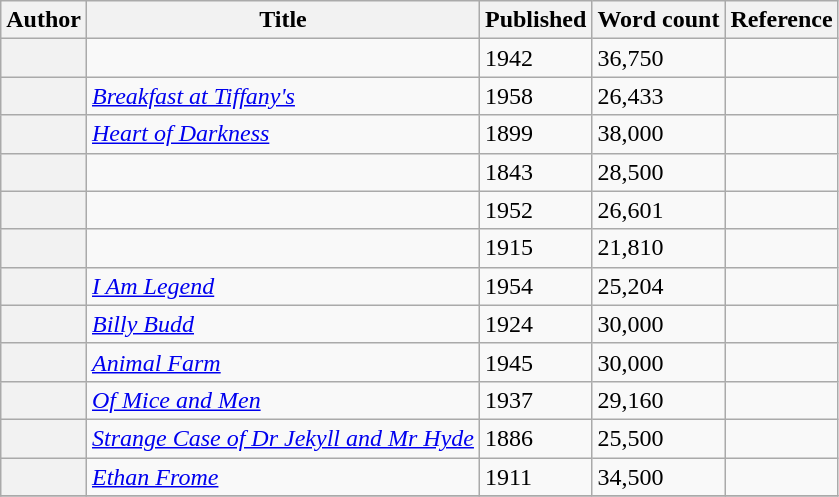<table class="wikitable sortable plainrowheaders">
<tr>
<th scope="col">Author</th>
<th scope="col">Title</th>
<th scope="col">Published</th>
<th scope="col">Word count</th>
<th scope="col">Reference</th>
</tr>
<tr>
<th scope="row"></th>
<td></td>
<td>1942</td>
<td>36,750</td>
<td></td>
</tr>
<tr>
<th scope="row"></th>
<td><em><a href='#'>Breakfast at Tiffany's</a></em></td>
<td>1958</td>
<td>26,433</td>
<td></td>
</tr>
<tr>
<th scope="row"></th>
<td><em><a href='#'>Heart of Darkness</a></em></td>
<td>1899</td>
<td>38,000</td>
<td></td>
</tr>
<tr>
<th scope="row"></th>
<td></td>
<td>1843</td>
<td>28,500</td>
<td></td>
</tr>
<tr>
<th scope="row"></th>
<td></td>
<td>1952</td>
<td>26,601</td>
<td></td>
</tr>
<tr>
<th scope="row"></th>
<td></td>
<td>1915</td>
<td>21,810</td>
<td></td>
</tr>
<tr>
<th scope="row"></th>
<td><em><a href='#'>I Am Legend</a></em></td>
<td>1954</td>
<td>25,204</td>
<td></td>
</tr>
<tr>
<th scope="row"></th>
<td><em><a href='#'>Billy Budd</a></em></td>
<td>1924</td>
<td>30,000</td>
<td></td>
</tr>
<tr>
<th scope="row"></th>
<td><em> <a href='#'>Animal Farm</a></em></td>
<td>1945</td>
<td>30,000</td>
<td></td>
</tr>
<tr>
<th scope="row"></th>
<td><em><a href='#'>Of Mice and Men</a></em></td>
<td>1937</td>
<td>29,160</td>
<td></td>
</tr>
<tr>
<th scope="row"></th>
<td><em><a href='#'>Strange Case of Dr Jekyll and Mr Hyde</a></em></td>
<td>1886</td>
<td>25,500</td>
<td></td>
</tr>
<tr>
<th scope="row"></th>
<td><em><a href='#'>Ethan Frome</a></em></td>
<td>1911</td>
<td>34,500</td>
<td></td>
</tr>
<tr>
</tr>
</table>
